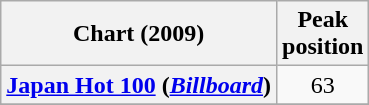<table class="wikitable plainrowheaders" style="text-align:center">
<tr>
<th scope="col">Chart (2009)</th>
<th scope="col">Peak<br>position</th>
</tr>
<tr>
<th scope="row"><a href='#'>Japan Hot 100</a> (<em><a href='#'>Billboard</a></em>)</th>
<td>63</td>
</tr>
<tr>
</tr>
</table>
